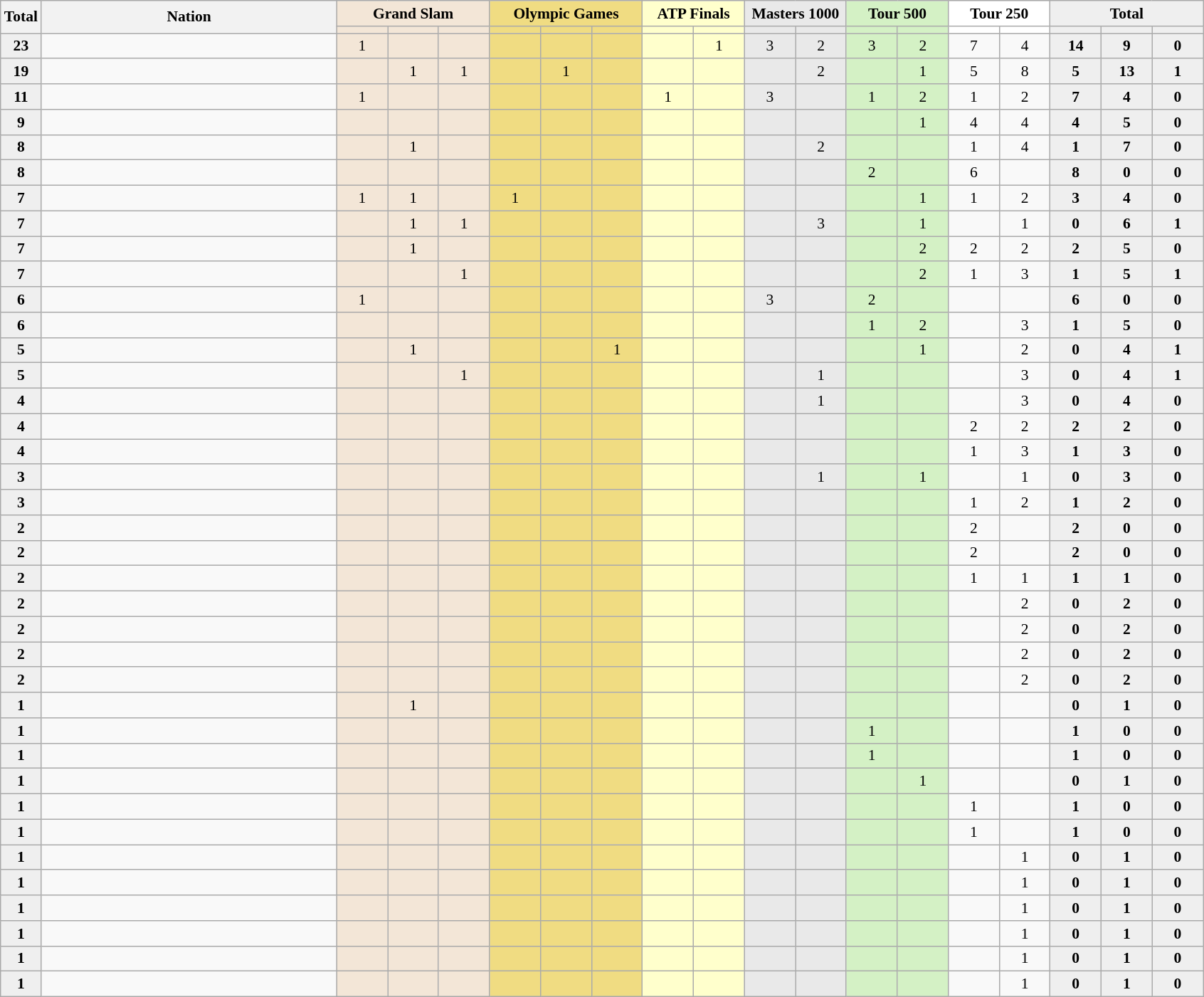<table class="sortable wikitable" style="font-size:90%">
<tr>
<th style="width:30px;" rowspan="2">Total</th>
<th style="width:270px;" rowspan="2">Nation</th>
<th style="background-color:#f3e6d7;" colspan="3">Grand Slam</th>
<th style="background-color:#f0dc82;" colspan="3">Olympic Games</th>
<th style="background-color:#ffffcc;" colspan="2">ATP Finals</th>
<th style="background-color:#e9e9e9;" colspan="2">Masters 1000</th>
<th style="background-color:#d4f1c5;" colspan="2">Tour 500</th>
<th style="background-color:#ffffff;" colspan="2">Tour 250</th>
<th style="background-color:#efefef;" colspan="3">Total</th>
</tr>
<tr>
<th style="width:41px; background-color:#f3e6d7;"></th>
<th style="width:41px; background-color:#f3e6d7;"></th>
<th style="width:41px; background-color:#f3e6d7;"></th>
<th style="width:41px; background-color:#f0dc82;"></th>
<th style="width:41px; background-color:#f0dc82;"></th>
<th style="width:41px; background-color:#f0dc82;"></th>
<th style="width:41px; background-color:#ffffcc;"></th>
<th style="width:41px; background-color:#ffffcc;"></th>
<th style="width:41px; background-color:#e9e9e9;"></th>
<th style="width:41px; background-color:#e9e9e9;"></th>
<th style="width:41px; background-color:#d4f1c5;"></th>
<th style="width:41px; background-color:#d4f1c5;"></th>
<th style="width:41px; background-color:#ffffff;"></th>
<th style="width:41px; background-color:#ffffff;"></th>
<th style="width:41px; background-color:#efefef;"></th>
<th style="width:41px; background-color:#efefef;"></th>
<th style="width:41px; background-color:#efefef;"></th>
</tr>
<tr align=center>
<td style="background:#efefef;"><strong>23</strong></td>
<td align=left></td>
<td style="background:#F3E6D7;">1</td>
<td style="background:#F3E6D7;"></td>
<td style="background:#F3E6D7;"></td>
<td style="background:#F0DC82;"></td>
<td style="background:#F0DC82;"></td>
<td style="background:#F0DC82;"></td>
<td style="background:#ffc;"></td>
<td style="background:#ffc;">1</td>
<td style="background:#E9E9E9;">3</td>
<td style="background:#E9E9E9;">2</td>
<td style="background:#D4F1C5;">3</td>
<td style="background:#D4F1C5;">2</td>
<td>7</td>
<td>4</td>
<td style="background:#efefef;"><strong>14</strong></td>
<td style="background:#efefef;"><strong>9</strong></td>
<td style="background:#efefef;"><strong>0</strong></td>
</tr>
<tr align=center>
<td style="background:#efefef;"><strong>19</strong></td>
<td align=left></td>
<td style="background:#F3E6D7;"></td>
<td style="background:#F3E6D7;">1</td>
<td style="background:#F3E6D7;">1</td>
<td style="background:#F0DC82;"></td>
<td style="background:#F0DC82;">1</td>
<td style="background:#F0DC82;"></td>
<td style="background:#ffc;"></td>
<td style="background:#ffc;"></td>
<td style="background:#E9E9E9;"></td>
<td style="background:#E9E9E9;">2</td>
<td style="background:#D4F1C5;"></td>
<td style="background:#D4F1C5;">1</td>
<td>5</td>
<td>8</td>
<td style="background:#efefef;"><strong>5</strong></td>
<td style="background:#efefef;"><strong>13</strong></td>
<td style="background:#efefef;"><strong>1</strong></td>
</tr>
<tr align=center>
<td style="background:#efefef;"><strong>11</strong></td>
<td align=left></td>
<td style="background:#F3E6D7;">1</td>
<td style="background:#F3E6D7;"></td>
<td style="background:#F3E6D7;"></td>
<td style="background:#F0DC82;"></td>
<td style="background:#F0DC82;"></td>
<td style="background:#F0DC82;"></td>
<td style="background:#ffc;">1</td>
<td style="background:#ffc;"></td>
<td style="background:#E9E9E9;">3</td>
<td style="background:#E9E9E9;"></td>
<td style="background:#D4F1C5;">1</td>
<td style="background:#D4F1C5;">2</td>
<td>1</td>
<td>2</td>
<td style="background:#efefef;"><strong>7</strong></td>
<td style="background:#efefef;"><strong>4</strong></td>
<td style="background:#efefef;"><strong>0</strong></td>
</tr>
<tr align=center>
<td style="background:#efefef;"><strong>9</strong></td>
<td align=left></td>
<td style="background:#F3E6D7;"></td>
<td style="background:#F3E6D7;"></td>
<td style="background:#F3E6D7;"></td>
<td style="background:#F0DC82;"></td>
<td style="background:#F0DC82;"></td>
<td style="background:#F0DC82;"></td>
<td style="background:#ffc;"></td>
<td style="background:#ffc;"></td>
<td style="background:#E9E9E9;"></td>
<td style="background:#E9E9E9;"></td>
<td style="background:#D4F1C5;"></td>
<td style="background:#D4F1C5;">1</td>
<td>4</td>
<td>4</td>
<td style="background:#efefef;"><strong>4</strong></td>
<td style="background:#efefef;"><strong>5</strong></td>
<td style="background:#efefef;"><strong>0</strong></td>
</tr>
<tr align=center>
<td style="background:#efefef;"><strong>8</strong></td>
<td align=left></td>
<td style="background:#F3E6D7;"></td>
<td style="background:#F3E6D7;">1</td>
<td style="background:#F3E6D7;"></td>
<td style="background:#F0DC82;"></td>
<td style="background:#F0DC82;"></td>
<td style="background:#F0DC82;"></td>
<td style="background:#ffc;"></td>
<td style="background:#ffc;"></td>
<td style="background:#E9E9E9;"></td>
<td style="background:#E9E9E9;">2</td>
<td style="background:#D4F1C5;"></td>
<td style="background:#D4F1C5;"></td>
<td>1</td>
<td>4</td>
<td style="background:#efefef;"><strong>1</strong></td>
<td style="background:#efefef;"><strong>7</strong></td>
<td style="background:#efefef;"><strong>0</strong></td>
</tr>
<tr align=center>
<td style="background:#efefef;"><strong>8</strong></td>
<td align=left></td>
<td style="background:#F3E6D7;"></td>
<td style="background:#F3E6D7;"></td>
<td style="background:#F3E6D7;"></td>
<td style="background:#F0DC82;"></td>
<td style="background:#F0DC82;"></td>
<td style="background:#F0DC82;"></td>
<td style="background:#ffc;"></td>
<td style="background:#ffc;"></td>
<td style="background:#E9E9E9;"></td>
<td style="background:#E9E9E9;"></td>
<td style="background:#D4F1C5;">2</td>
<td style="background:#D4F1C5;"></td>
<td>6</td>
<td></td>
<td style="background:#efefef;"><strong>8</strong></td>
<td style="background:#efefef;"><strong>0</strong></td>
<td style="background:#efefef;"><strong>0</strong></td>
</tr>
<tr align=center>
<td style="background:#efefef;"><strong>7</strong></td>
<td align=left></td>
<td style="background:#F3E6D7;">1</td>
<td style="background:#F3E6D7;">1</td>
<td style="background:#F3E6D7;"></td>
<td style="background:#F0DC82;">1</td>
<td style="background:#F0DC82;"></td>
<td style="background:#F0DC82;"></td>
<td style="background:#ffc;"></td>
<td style="background:#ffc;"></td>
<td style="background:#E9E9E9;"></td>
<td style="background:#E9E9E9;"></td>
<td style="background:#D4F1C5;"></td>
<td style="background:#D4F1C5;">1</td>
<td>1</td>
<td>2</td>
<td style="background:#efefef;"><strong>3</strong></td>
<td style="background:#efefef;"><strong>4</strong></td>
<td style="background:#efefef;"><strong>0</strong></td>
</tr>
<tr align=center>
<td style="background:#efefef;"><strong>7</strong></td>
<td align=left></td>
<td style="background:#F3E6D7;"></td>
<td style="background:#F3E6D7;">1</td>
<td style="background:#F3E6D7;">1</td>
<td style="background:#F0DC82;"></td>
<td style="background:#F0DC82;"></td>
<td style="background:#F0DC82;"></td>
<td style="background:#ffc;"></td>
<td style="background:#ffc;"></td>
<td style="background:#E9E9E9;"></td>
<td style="background:#E9E9E9;">3</td>
<td style="background:#D4F1C5;"></td>
<td style="background:#D4F1C5;">1</td>
<td></td>
<td>1</td>
<td style="background:#efefef;"><strong>0</strong></td>
<td style="background:#efefef;"><strong>6</strong></td>
<td style="background:#efefef;"><strong>1</strong></td>
</tr>
<tr align=center>
<td style="background:#efefef;"><strong>7</strong></td>
<td align=left></td>
<td style="background:#F3E6D7;"></td>
<td style="background:#F3E6D7;">1</td>
<td style="background:#F3E6D7;"></td>
<td style="background:#F0DC82;"></td>
<td style="background:#F0DC82;"></td>
<td style="background:#F0DC82;"></td>
<td style="background:#ffc;"></td>
<td style="background:#ffc;"></td>
<td style="background:#E9E9E9;"></td>
<td style="background:#E9E9E9;"></td>
<td style="background:#D4F1C5;"></td>
<td style="background:#D4F1C5;">2</td>
<td>2</td>
<td>2</td>
<td style="background:#efefef;"><strong>2</strong></td>
<td style="background:#efefef;"><strong>5</strong></td>
<td style="background:#efefef;"><strong>0</strong></td>
</tr>
<tr align=center>
<td style="background:#efefef;"><strong>7</strong></td>
<td align=left></td>
<td style="background:#F3E6D7;"></td>
<td style="background:#F3E6D7;"></td>
<td style="background:#F3E6D7;">1</td>
<td style="background:#F0DC82;"></td>
<td style="background:#F0DC82;"></td>
<td style="background:#F0DC82;"></td>
<td style="background:#ffc;"></td>
<td style="background:#ffc;"></td>
<td style="background:#E9E9E9;"></td>
<td style="background:#E9E9E9;"></td>
<td style="background:#D4F1C5;"></td>
<td style="background:#D4F1C5;">2</td>
<td>1</td>
<td>3</td>
<td style="background:#efefef;"><strong>1</strong></td>
<td style="background:#efefef;"><strong>5</strong></td>
<td style="background:#efefef;"><strong>1</strong></td>
</tr>
<tr align=center>
<td style="background:#efefef;"><strong>6</strong></td>
<td align=left></td>
<td style="background:#F3E6D7;">1</td>
<td style="background:#F3E6D7;"></td>
<td style="background:#F3E6D7;"></td>
<td style="background:#F0DC82;"></td>
<td style="background:#F0DC82;"></td>
<td style="background:#F0DC82;"></td>
<td style="background:#ffc;"></td>
<td style="background:#ffc;"></td>
<td style="background:#E9E9E9;">3</td>
<td style="background:#E9E9E9;"></td>
<td style="background:#D4F1C5;">2</td>
<td style="background:#D4F1C5;"></td>
<td></td>
<td></td>
<td style="background:#efefef;"><strong>6</strong></td>
<td style="background:#efefef;"><strong>0</strong></td>
<td style="background:#efefef;"><strong>0</strong></td>
</tr>
<tr align=center>
<td style="background:#efefef;"><strong>6</strong></td>
<td align=left></td>
<td style="background:#F3E6D7;"></td>
<td style="background:#F3E6D7;"></td>
<td style="background:#F3E6D7;"></td>
<td style="background:#F0DC82;"></td>
<td style="background:#F0DC82;"></td>
<td style="background:#F0DC82;"></td>
<td style="background:#ffc;"></td>
<td style="background:#ffc;"></td>
<td style="background:#E9E9E9;"></td>
<td style="background:#E9E9E9;"></td>
<td style="background:#D4F1C5;">1</td>
<td style="background:#D4F1C5;">2</td>
<td></td>
<td>3</td>
<td style="background:#efefef;"><strong>1</strong></td>
<td style="background:#efefef;"><strong>5</strong></td>
<td style="background:#efefef;"><strong>0</strong></td>
</tr>
<tr align=center>
<td style="background:#efefef;"><strong>5</strong></td>
<td align=left></td>
<td style="background:#F3E6D7;"></td>
<td style="background:#F3E6D7;">1</td>
<td style="background:#F3E6D7;"></td>
<td style="background:#F0DC82;"></td>
<td style="background:#F0DC82;"></td>
<td style="background:#F0DC82;">1</td>
<td style="background:#ffc;"></td>
<td style="background:#ffc;"></td>
<td style="background:#E9E9E9;"></td>
<td style="background:#E9E9E9;"></td>
<td style="background:#D4F1C5;"></td>
<td style="background:#D4F1C5;">1</td>
<td></td>
<td>2</td>
<td style="background:#efefef;"><strong>0</strong></td>
<td style="background:#efefef;"><strong>4</strong></td>
<td style="background:#efefef;"><strong>1</strong></td>
</tr>
<tr align=center>
<td style="background:#efefef;"><strong>5</strong></td>
<td align=left></td>
<td style="background:#F3E6D7;"></td>
<td style="background:#F3E6D7;"></td>
<td style="background:#F3E6D7;">1</td>
<td style="background:#F0DC82;"></td>
<td style="background:#F0DC82;"></td>
<td style="background:#F0DC82;"></td>
<td style="background:#ffc;"></td>
<td style="background:#ffc;"></td>
<td style="background:#E9E9E9;"></td>
<td style="background:#E9E9E9;">1</td>
<td style="background:#D4F1C5;"></td>
<td style="background:#D4F1C5;"></td>
<td></td>
<td>3</td>
<td style="background:#efefef;"><strong>0</strong></td>
<td style="background:#efefef;"><strong>4</strong></td>
<td style="background:#efefef;"><strong>1</strong></td>
</tr>
<tr align=center>
<td style="background:#efefef;"><strong>4</strong></td>
<td align=left></td>
<td style="background:#F3E6D7;"></td>
<td style="background:#F3E6D7;"></td>
<td style="background:#F3E6D7;"></td>
<td style="background:#F0DC82;"></td>
<td style="background:#F0DC82;"></td>
<td style="background:#F0DC82;"></td>
<td style="background:#ffc;"></td>
<td style="background:#ffc;"></td>
<td style="background:#E9E9E9;"></td>
<td style="background:#E9E9E9;">1</td>
<td style="background:#D4F1C5;"></td>
<td style="background:#D4F1C5;"></td>
<td></td>
<td>3</td>
<td style="background:#efefef;"><strong>0</strong></td>
<td style="background:#efefef;"><strong>4</strong></td>
<td style="background:#efefef;"><strong>0</strong></td>
</tr>
<tr align=center>
<td style="background:#efefef;"><strong>4</strong></td>
<td align=left></td>
<td style="background:#F3E6D7;"></td>
<td style="background:#F3E6D7;"></td>
<td style="background:#F3E6D7;"></td>
<td style="background:#F0DC82;"></td>
<td style="background:#F0DC82;"></td>
<td style="background:#F0DC82;"></td>
<td style="background:#ffc;"></td>
<td style="background:#ffc;"></td>
<td style="background:#E9E9E9;"></td>
<td style="background:#E9E9E9;"></td>
<td style="background:#D4F1C5;"></td>
<td style="background:#D4F1C5;"></td>
<td>2</td>
<td>2</td>
<td style="background:#efefef;"><strong>2</strong></td>
<td style="background:#efefef;"><strong>2</strong></td>
<td style="background:#efefef;"><strong>0</strong></td>
</tr>
<tr align=center>
<td style="background:#efefef;"><strong>4</strong></td>
<td align=left></td>
<td style="background:#F3E6D7;"></td>
<td style="background:#F3E6D7;"></td>
<td style="background:#F3E6D7;"></td>
<td style="background:#F0DC82;"></td>
<td style="background:#F0DC82;"></td>
<td style="background:#F0DC82;"></td>
<td style="background:#ffc;"></td>
<td style="background:#ffc;"></td>
<td style="background:#E9E9E9;"></td>
<td style="background:#E9E9E9;"></td>
<td style="background:#D4F1C5;"></td>
<td style="background:#D4F1C5;"></td>
<td>1</td>
<td>3</td>
<td style="background:#efefef;"><strong>1</strong></td>
<td style="background:#efefef;"><strong>3</strong></td>
<td style="background:#efefef;"><strong>0</strong></td>
</tr>
<tr align=center>
<td style="background:#efefef;"><strong>3</strong></td>
<td align=left></td>
<td style="background:#F3E6D7;"></td>
<td style="background:#F3E6D7;"></td>
<td style="background:#F3E6D7;"></td>
<td style="background:#F0DC82;"></td>
<td style="background:#F0DC82;"></td>
<td style="background:#F0DC82;"></td>
<td style="background:#ffc;"></td>
<td style="background:#ffc;"></td>
<td style="background:#E9E9E9;"></td>
<td style="background:#E9E9E9;">1</td>
<td style="background:#D4F1C5;"></td>
<td style="background:#D4F1C5;">1</td>
<td></td>
<td>1</td>
<td style="background:#efefef;"><strong>0</strong></td>
<td style="background:#efefef;"><strong>3</strong></td>
<td style="background:#efefef;"><strong>0</strong></td>
</tr>
<tr align=center>
<td style="background:#efefef;"><strong>3</strong></td>
<td align=left></td>
<td style="background:#F3E6D7;"></td>
<td style="background:#F3E6D7;"></td>
<td style="background:#F3E6D7;"></td>
<td style="background:#F0DC82;"></td>
<td style="background:#F0DC82;"></td>
<td style="background:#F0DC82;"></td>
<td style="background:#ffc;"></td>
<td style="background:#ffc;"></td>
<td style="background:#E9E9E9;"></td>
<td style="background:#E9E9E9;"></td>
<td style="background:#D4F1C5;"></td>
<td style="background:#D4F1C5;"></td>
<td>1</td>
<td>2</td>
<td style="background:#efefef;"><strong>1</strong></td>
<td style="background:#efefef;"><strong>2</strong></td>
<td style="background:#efefef;"><strong>0</strong></td>
</tr>
<tr align=center>
<td style="background:#efefef;"><strong>2</strong></td>
<td align=left></td>
<td style="background:#F3E6D7;"></td>
<td style="background:#F3E6D7;"></td>
<td style="background:#F3E6D7;"></td>
<td style="background:#F0DC82;"></td>
<td style="background:#F0DC82;"></td>
<td style="background:#F0DC82;"></td>
<td style="background:#ffc;"></td>
<td style="background:#ffc;"></td>
<td style="background:#E9E9E9;"></td>
<td style="background:#E9E9E9;"></td>
<td style="background:#D4F1C5;"></td>
<td style="background:#D4F1C5;"></td>
<td>2</td>
<td></td>
<td style="background:#efefef;"><strong>2</strong></td>
<td style="background:#efefef;"><strong>0</strong></td>
<td style="background:#efefef;"><strong>0</strong></td>
</tr>
<tr align=center>
<td style="background:#efefef;"><strong>2</strong></td>
<td align=left></td>
<td style="background:#F3E6D7;"></td>
<td style="background:#F3E6D7;"></td>
<td style="background:#F3E6D7;"></td>
<td style="background:#F0DC82;"></td>
<td style="background:#F0DC82;"></td>
<td style="background:#F0DC82;"></td>
<td style="background:#ffc;"></td>
<td style="background:#ffc;"></td>
<td style="background:#E9E9E9;"></td>
<td style="background:#E9E9E9;"></td>
<td style="background:#D4F1C5;"></td>
<td style="background:#D4F1C5;"></td>
<td>2</td>
<td></td>
<td style="background:#efefef;"><strong>2</strong></td>
<td style="background:#efefef;"><strong>0</strong></td>
<td style="background:#efefef;"><strong>0</strong></td>
</tr>
<tr align=center>
<td style="background:#efefef;"><strong>2</strong></td>
<td align=left></td>
<td style="background:#F3E6D7;"></td>
<td style="background:#F3E6D7;"></td>
<td style="background:#F3E6D7;"></td>
<td style="background:#F0DC82;"></td>
<td style="background:#F0DC82;"></td>
<td style="background:#F0DC82;"></td>
<td style="background:#ffc;"></td>
<td style="background:#ffc;"></td>
<td style="background:#E9E9E9;"></td>
<td style="background:#E9E9E9;"></td>
<td style="background:#D4F1C5;"></td>
<td style="background:#D4F1C5;"></td>
<td>1</td>
<td>1</td>
<td style="background:#efefef;"><strong>1</strong></td>
<td style="background:#efefef;"><strong>1</strong></td>
<td style="background:#efefef;"><strong>0</strong></td>
</tr>
<tr align=center>
<td style="background:#efefef;"><strong>2</strong></td>
<td align=left></td>
<td style="background:#F3E6D7;"></td>
<td style="background:#F3E6D7;"></td>
<td style="background:#F3E6D7;"></td>
<td style="background:#F0DC82;"></td>
<td style="background:#F0DC82;"></td>
<td style="background:#F0DC82;"></td>
<td style="background:#ffc;"></td>
<td style="background:#ffc;"></td>
<td style="background:#E9E9E9;"></td>
<td style="background:#E9E9E9;"></td>
<td style="background:#D4F1C5;"></td>
<td style="background:#D4F1C5;"></td>
<td></td>
<td>2</td>
<td style="background:#efefef;"><strong>0</strong></td>
<td style="background:#efefef;"><strong>2</strong></td>
<td style="background:#efefef;"><strong>0</strong></td>
</tr>
<tr align=center>
<td style="background:#efefef;"><strong>2</strong></td>
<td align=left></td>
<td style="background:#F3E6D7;"></td>
<td style="background:#F3E6D7;"></td>
<td style="background:#F3E6D7;"></td>
<td style="background:#F0DC82;"></td>
<td style="background:#F0DC82;"></td>
<td style="background:#F0DC82;"></td>
<td style="background:#ffc;"></td>
<td style="background:#ffc;"></td>
<td style="background:#E9E9E9;"></td>
<td style="background:#E9E9E9;"></td>
<td style="background:#D4F1C5;"></td>
<td style="background:#D4F1C5;"></td>
<td></td>
<td>2</td>
<td style="background:#efefef;"><strong>0</strong></td>
<td style="background:#efefef;"><strong>2</strong></td>
<td style="background:#efefef;"><strong>0</strong></td>
</tr>
<tr align=center>
<td style="background:#efefef;"><strong>2</strong></td>
<td align=left></td>
<td style="background:#F3E6D7;"></td>
<td style="background:#F3E6D7;"></td>
<td style="background:#F3E6D7;"></td>
<td style="background:#F0DC82;"></td>
<td style="background:#F0DC82;"></td>
<td style="background:#F0DC82;"></td>
<td style="background:#ffc;"></td>
<td style="background:#ffc;"></td>
<td style="background:#E9E9E9;"></td>
<td style="background:#E9E9E9;"></td>
<td style="background:#D4F1C5;"></td>
<td style="background:#D4F1C5;"></td>
<td></td>
<td>2</td>
<td style="background:#efefef;"><strong>0</strong></td>
<td style="background:#efefef;"><strong>2</strong></td>
<td style="background:#efefef;"><strong>0</strong></td>
</tr>
<tr align=center>
<td style="background:#efefef;"><strong>2</strong></td>
<td align=left></td>
<td style="background:#F3E6D7;"></td>
<td style="background:#F3E6D7;"></td>
<td style="background:#F3E6D7;"></td>
<td style="background:#F0DC82;"></td>
<td style="background:#F0DC82;"></td>
<td style="background:#F0DC82;"></td>
<td style="background:#ffc;"></td>
<td style="background:#ffc;"></td>
<td style="background:#E9E9E9;"></td>
<td style="background:#E9E9E9;"></td>
<td style="background:#D4F1C5;"></td>
<td style="background:#D4F1C5;"></td>
<td></td>
<td>2</td>
<td style="background:#efefef;"><strong>0</strong></td>
<td style="background:#efefef;"><strong>2</strong></td>
<td style="background:#efefef;"><strong>0</strong></td>
</tr>
<tr align=center>
<td style="background:#efefef;"><strong>1</strong></td>
<td align=left></td>
<td style="background:#F3E6D7;"></td>
<td style="background:#F3E6D7;">1</td>
<td style="background:#F3E6D7;"></td>
<td style="background:#F0DC82;"></td>
<td style="background:#F0DC82;"></td>
<td style="background:#F0DC82;"></td>
<td style="background:#ffc;"></td>
<td style="background:#ffc;"></td>
<td style="background:#E9E9E9;"></td>
<td style="background:#E9E9E9;"></td>
<td style="background:#D4F1C5;"></td>
<td style="background:#D4F1C5;"></td>
<td></td>
<td></td>
<td style="background:#efefef;"><strong>0</strong></td>
<td style="background:#efefef;"><strong>1</strong></td>
<td style="background:#efefef;"><strong>0</strong></td>
</tr>
<tr align=center>
<td style="background:#efefef;"><strong>1</strong></td>
<td align=left></td>
<td style="background:#F3E6D7;"></td>
<td style="background:#F3E6D7;"></td>
<td style="background:#F3E6D7;"></td>
<td style="background:#F0DC82;"></td>
<td style="background:#F0DC82;"></td>
<td style="background:#F0DC82;"></td>
<td style="background:#ffc;"></td>
<td style="background:#ffc;"></td>
<td style="background:#E9E9E9;"></td>
<td style="background:#E9E9E9;"></td>
<td style="background:#D4F1C5;">1</td>
<td style="background:#D4F1C5;"></td>
<td></td>
<td></td>
<td style="background:#efefef;"><strong>1</strong></td>
<td style="background:#efefef;"><strong>0</strong></td>
<td style="background:#efefef;"><strong>0</strong></td>
</tr>
<tr align=center>
<td style="background:#efefef;"><strong>1</strong></td>
<td align=left></td>
<td style="background:#F3E6D7;"></td>
<td style="background:#F3E6D7;"></td>
<td style="background:#F3E6D7;"></td>
<td style="background:#F0DC82;"></td>
<td style="background:#F0DC82;"></td>
<td style="background:#F0DC82;"></td>
<td style="background:#ffc;"></td>
<td style="background:#ffc;"></td>
<td style="background:#E9E9E9;"></td>
<td style="background:#E9E9E9;"></td>
<td style="background:#D4F1C5;">1</td>
<td style="background:#D4F1C5;"></td>
<td></td>
<td></td>
<td style="background:#efefef;"><strong>1</strong></td>
<td style="background:#efefef;"><strong>0</strong></td>
<td style="background:#efefef;"><strong>0</strong></td>
</tr>
<tr align=center>
<td style="background:#efefef;"><strong>1</strong></td>
<td align=left></td>
<td style="background:#F3E6D7;"></td>
<td style="background:#F3E6D7;"></td>
<td style="background:#F3E6D7;"></td>
<td style="background:#F0DC82;"></td>
<td style="background:#F0DC82;"></td>
<td style="background:#F0DC82;"></td>
<td style="background:#ffc;"></td>
<td style="background:#ffc;"></td>
<td style="background:#E9E9E9;"></td>
<td style="background:#E9E9E9;"></td>
<td style="background:#D4F1C5;"></td>
<td style="background:#D4F1C5;">1</td>
<td></td>
<td></td>
<td style="background:#efefef;"><strong>0</strong></td>
<td style="background:#efefef;"><strong>1</strong></td>
<td style="background:#efefef;"><strong>0</strong></td>
</tr>
<tr align=center>
<td style="background:#efefef;"><strong>1</strong></td>
<td align=left></td>
<td style="background:#F3E6D7;"></td>
<td style="background:#F3E6D7;"></td>
<td style="background:#F3E6D7;"></td>
<td style="background:#F0DC82;"></td>
<td style="background:#F0DC82;"></td>
<td style="background:#F0DC82;"></td>
<td style="background:#ffc;"></td>
<td style="background:#ffc;"></td>
<td style="background:#E9E9E9;"></td>
<td style="background:#E9E9E9;"></td>
<td style="background:#D4F1C5;"></td>
<td style="background:#D4F1C5;"></td>
<td>1</td>
<td></td>
<td style="background:#efefef;"><strong>1</strong></td>
<td style="background:#efefef;"><strong>0</strong></td>
<td style="background:#efefef;"><strong>0</strong></td>
</tr>
<tr align=center>
<td style="background:#efefef;"><strong>1</strong></td>
<td align=left></td>
<td style="background:#F3E6D7;"></td>
<td style="background:#F3E6D7;"></td>
<td style="background:#F3E6D7;"></td>
<td style="background:#F0DC82;"></td>
<td style="background:#F0DC82;"></td>
<td style="background:#F0DC82;"></td>
<td style="background:#ffc;"></td>
<td style="background:#ffc;"></td>
<td style="background:#E9E9E9;"></td>
<td style="background:#E9E9E9;"></td>
<td style="background:#D4F1C5;"></td>
<td style="background:#D4F1C5;"></td>
<td>1</td>
<td></td>
<td style="background:#efefef;"><strong>1</strong></td>
<td style="background:#efefef;"><strong>0</strong></td>
<td style="background:#efefef;"><strong>0</strong></td>
</tr>
<tr align=center>
<td style="background:#efefef;"><strong>1</strong></td>
<td align=left></td>
<td style="background:#F3E6D7;"></td>
<td style="background:#F3E6D7;"></td>
<td style="background:#F3E6D7;"></td>
<td style="background:#F0DC82;"></td>
<td style="background:#F0DC82;"></td>
<td style="background:#F0DC82;"></td>
<td style="background:#ffc;"></td>
<td style="background:#ffc;"></td>
<td style="background:#E9E9E9;"></td>
<td style="background:#E9E9E9;"></td>
<td style="background:#D4F1C5;"></td>
<td style="background:#D4F1C5;"></td>
<td></td>
<td>1</td>
<td style="background:#efefef;"><strong>0</strong></td>
<td style="background:#efefef;"><strong>1</strong></td>
<td style="background:#efefef;"><strong>0</strong></td>
</tr>
<tr align=center>
<td style="background:#efefef;"><strong>1</strong></td>
<td align=left></td>
<td style="background:#F3E6D7;"></td>
<td style="background:#F3E6D7;"></td>
<td style="background:#F3E6D7;"></td>
<td style="background:#F0DC82;"></td>
<td style="background:#F0DC82;"></td>
<td style="background:#F0DC82;"></td>
<td style="background:#ffc;"></td>
<td style="background:#ffc;"></td>
<td style="background:#E9E9E9;"></td>
<td style="background:#E9E9E9;"></td>
<td style="background:#D4F1C5;"></td>
<td style="background:#D4F1C5;"></td>
<td></td>
<td>1</td>
<td style="background:#efefef;"><strong>0</strong></td>
<td style="background:#efefef;"><strong>1</strong></td>
<td style="background:#efefef;"><strong>0</strong></td>
</tr>
<tr align=center>
<td style="background:#efefef;"><strong>1</strong></td>
<td align=left></td>
<td style="background:#F3E6D7;"></td>
<td style="background:#F3E6D7;"></td>
<td style="background:#F3E6D7;"></td>
<td style="background:#F0DC82;"></td>
<td style="background:#F0DC82;"></td>
<td style="background:#F0DC82;"></td>
<td style="background:#ffc;"></td>
<td style="background:#ffc;"></td>
<td style="background:#E9E9E9;"></td>
<td style="background:#E9E9E9;"></td>
<td style="background:#D4F1C5;"></td>
<td style="background:#D4F1C5;"></td>
<td></td>
<td>1</td>
<td style="background:#efefef;"><strong>0</strong></td>
<td style="background:#efefef;"><strong>1</strong></td>
<td style="background:#efefef;"><strong>0</strong></td>
</tr>
<tr align=center>
<td style="background:#efefef;"><strong>1</strong></td>
<td align=left></td>
<td style="background:#F3E6D7;"></td>
<td style="background:#F3E6D7;"></td>
<td style="background:#F3E6D7;"></td>
<td style="background:#F0DC82;"></td>
<td style="background:#F0DC82;"></td>
<td style="background:#F0DC82;"></td>
<td style="background:#ffc;"></td>
<td style="background:#ffc;"></td>
<td style="background:#E9E9E9;"></td>
<td style="background:#E9E9E9;"></td>
<td style="background:#D4F1C5;"></td>
<td style="background:#D4F1C5;"></td>
<td></td>
<td>1</td>
<td style="background:#efefef;"><strong>0</strong></td>
<td style="background:#efefef;"><strong>1</strong></td>
<td style="background:#efefef;"><strong>0</strong></td>
</tr>
<tr align=center>
<td style="background:#efefef;"><strong>1</strong></td>
<td align=left></td>
<td style="background:#F3E6D7;"></td>
<td style="background:#F3E6D7;"></td>
<td style="background:#F3E6D7;"></td>
<td style="background:#F0DC82;"></td>
<td style="background:#F0DC82;"></td>
<td style="background:#F0DC82;"></td>
<td style="background:#ffc;"></td>
<td style="background:#ffc;"></td>
<td style="background:#E9E9E9;"></td>
<td style="background:#E9E9E9;"></td>
<td style="background:#D4F1C5;"></td>
<td style="background:#D4F1C5;"></td>
<td></td>
<td>1</td>
<td style="background:#efefef;"><strong>0</strong></td>
<td style="background:#efefef;"><strong>1</strong></td>
<td style="background:#efefef;"><strong>0</strong></td>
</tr>
<tr align=center>
<td style="background:#efefef;"><strong>1</strong></td>
<td align=left></td>
<td style="background:#F3E6D7;"></td>
<td style="background:#F3E6D7;"></td>
<td style="background:#F3E6D7;"></td>
<td style="background:#F0DC82;"></td>
<td style="background:#F0DC82;"></td>
<td style="background:#F0DC82;"></td>
<td style="background:#ffc;"></td>
<td style="background:#ffc;"></td>
<td style="background:#E9E9E9;"></td>
<td style="background:#E9E9E9;"></td>
<td style="background:#D4F1C5;"></td>
<td style="background:#D4F1C5;"></td>
<td></td>
<td>1</td>
<td style="background:#efefef;"><strong>0</strong></td>
<td style="background:#efefef;"><strong>1</strong></td>
<td style="background:#efefef;"><strong>0</strong></td>
</tr>
</table>
